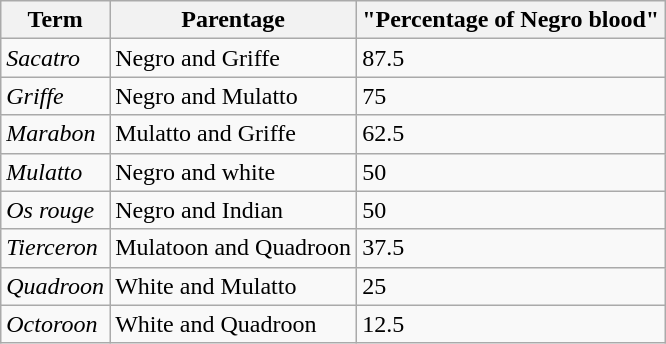<table class="wikitable">
<tr>
<th>Term</th>
<th>Parentage</th>
<th>"Percentage of Negro blood"</th>
</tr>
<tr>
<td><em>Sacatro</em></td>
<td>Negro and Griffe</td>
<td>87.5</td>
</tr>
<tr>
<td><em>Griffe</em></td>
<td>Negro and Mulatto</td>
<td>75</td>
</tr>
<tr>
<td><em>Marabon</em></td>
<td>Mulatto and Griffe</td>
<td>62.5</td>
</tr>
<tr>
<td><em>Mulatto</em></td>
<td>Negro and white</td>
<td>50</td>
</tr>
<tr>
<td><em>Os rouge</em></td>
<td>Negro and Indian</td>
<td>50</td>
</tr>
<tr>
<td><em>Tierceron</em></td>
<td>Mulatoon and Quadroon</td>
<td>37.5</td>
</tr>
<tr>
<td><em>Quadroon</em></td>
<td>White and Mulatto</td>
<td>25</td>
</tr>
<tr>
<td><em>Octoroon</em></td>
<td>White and Quadroon</td>
<td>12.5</td>
</tr>
</table>
